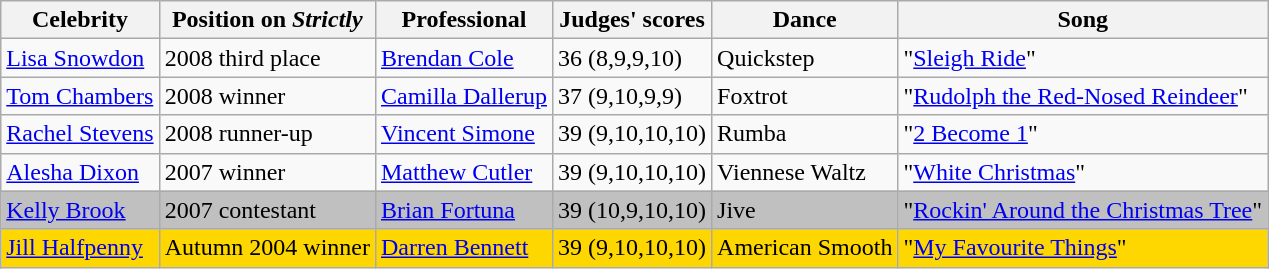<table class="wikitable sortable">
<tr>
<th>Celebrity</th>
<th>Position on <em>Strictly</em></th>
<th>Professional</th>
<th>Judges' scores</th>
<th>Dance</th>
<th>Song</th>
</tr>
<tr>
<td><a href='#'>Lisa Snowdon</a></td>
<td>2008 third place</td>
<td><a href='#'>Brendan Cole</a></td>
<td>36 (8,9,9,10)</td>
<td>Quickstep</td>
<td>"<a href='#'>Sleigh Ride</a>"</td>
</tr>
<tr>
<td><a href='#'>Tom Chambers</a></td>
<td>2008 winner</td>
<td><a href='#'>Camilla Dallerup</a></td>
<td>37 (9,10,9,9)</td>
<td>Foxtrot</td>
<td>"<a href='#'>Rudolph the Red-Nosed Reindeer</a>"</td>
</tr>
<tr>
<td><a href='#'>Rachel Stevens</a></td>
<td>2008 runner-up</td>
<td><a href='#'>Vincent Simone</a></td>
<td>39 (9,10,10,10)</td>
<td>Rumba</td>
<td>"<a href='#'>2 Become 1</a>"</td>
</tr>
<tr>
<td><a href='#'>Alesha Dixon</a></td>
<td>2007 winner</td>
<td><a href='#'>Matthew Cutler</a></td>
<td>39 (9,10,10,10)</td>
<td>Viennese Waltz</td>
<td>"<a href='#'>White Christmas</a>"</td>
</tr>
<tr style="background:silver">
<td><a href='#'>Kelly Brook</a></td>
<td>2007 contestant</td>
<td><a href='#'>Brian Fortuna</a></td>
<td>39 (10,9,10,10)</td>
<td>Jive</td>
<td>"<a href='#'>Rockin' Around the Christmas Tree</a>"</td>
</tr>
<tr style="background:gold">
<td><a href='#'>Jill Halfpenny</a></td>
<td>Autumn 2004 winner</td>
<td><a href='#'>Darren Bennett</a></td>
<td>39 (9,10,10,10)</td>
<td>American Smooth</td>
<td>"<a href='#'>My Favourite Things</a>"</td>
</tr>
</table>
